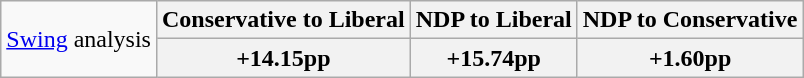<table class="wikitable">
<tr>
<td rowspan="2"><a href='#'>Swing</a> analysis</td>
<th>Conservative to Liberal</th>
<th>NDP to Liberal</th>
<th>NDP to Conservative</th>
</tr>
<tr>
<th>+14.15pp</th>
<th>+15.74pp</th>
<th>+1.60pp</th>
</tr>
</table>
